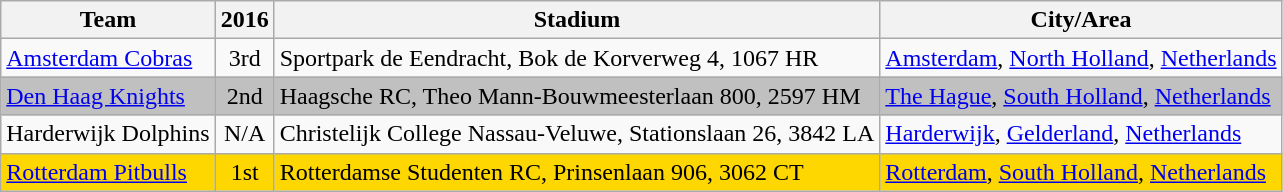<table style="width:550;" class="wikitable sortable">
<tr>
<th>Team</th>
<th>2016</th>
<th>Stadium</th>
<th>City/Area</th>
</tr>
<tr>
<td><a href='#'>Amsterdam Cobras</a></td>
<td style="text-align:center;">3rd</td>
<td>Sportpark de Eendracht, Bok de Korverweg 4, 1067 HR</td>
<td><a href='#'>Amsterdam</a>, <a href='#'>North Holland</a>, <a href='#'>Netherlands</a></td>
</tr>
<tr style="background:silver">
<td><a href='#'>Den Haag Knights</a></td>
<td style="text-align:center;">2nd</td>
<td>Haagsche RC, Theo Mann-Bouwmeesterlaan 800, 2597 HM</td>
<td><a href='#'>The Hague</a>, <a href='#'>South Holland</a>, <a href='#'>Netherlands</a></td>
</tr>
<tr style="background:bronze">
<td>Harderwijk Dolphins</td>
<td style="text-align:center;">N/A</td>
<td>Christelijk College Nassau-Veluwe, Stationslaan 26, 3842 LA</td>
<td><a href='#'>Harderwijk</a>, <a href='#'>Gelderland</a>, <a href='#'>Netherlands</a></td>
</tr>
<tr style="background:gold">
<td><a href='#'>Rotterdam Pitbulls</a></td>
<td style="text-align:center;">1st</td>
<td>Rotterdamse Studenten RC, Prinsenlaan 906, 3062 CT</td>
<td><a href='#'>Rotterdam</a>, <a href='#'>South Holland</a>, <a href='#'>Netherlands</a></td>
</tr>
</table>
